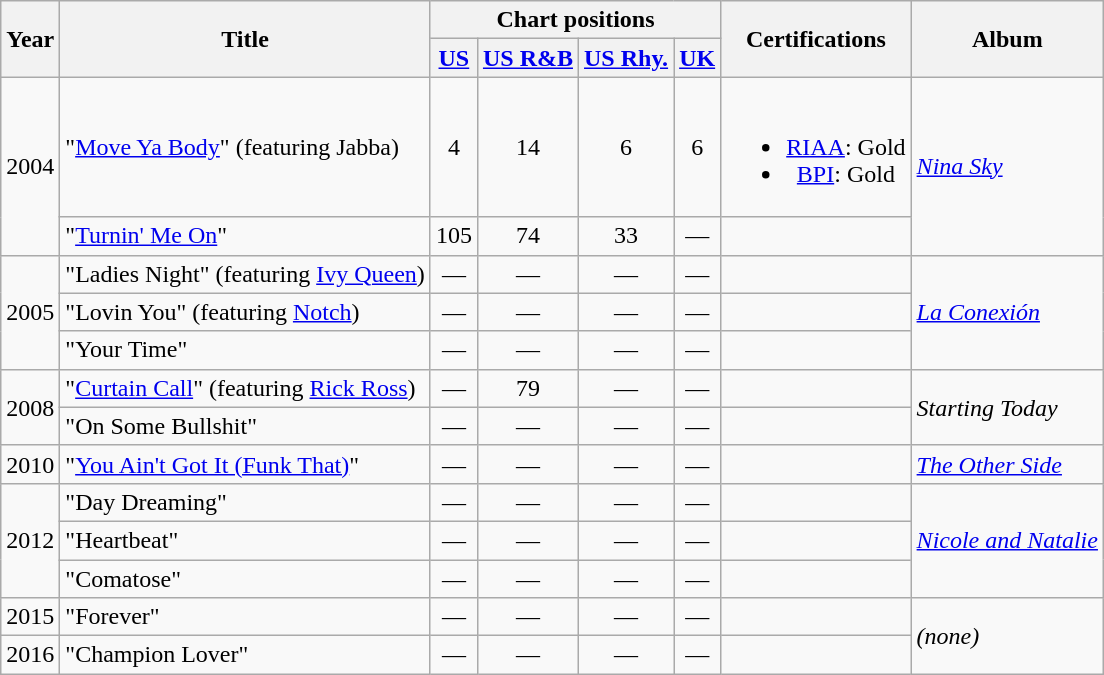<table class="wikitable plainrowheaders" style="text-align:center;">
<tr>
<th rowspan="2">Year</th>
<th rowspan="2">Title</th>
<th colspan="4">Chart positions</th>
<th rowspan="2">Certifications</th>
<th rowspan="2">Album</th>
</tr>
<tr>
<th><a href='#'>US</a><br></th>
<th><a href='#'>US R&B</a><br></th>
<th><a href='#'>US Rhy.</a><br></th>
<th><a href='#'>UK</a><br></th>
</tr>
<tr>
<td rowspan="2">2004</td>
<td style="text-align: left">"<a href='#'>Move Ya Body</a>" (featuring Jabba)</td>
<td>4</td>
<td>14</td>
<td>6</td>
<td>6</td>
<td><br><ul><li><a href='#'>RIAA</a>: Gold</li><li><a href='#'>BPI</a>: Gold</li></ul></td>
<td style="text-align: left" rowspan="2"><em><a href='#'>Nina Sky</a></em></td>
</tr>
<tr>
<td style="text-align: left">"<a href='#'>Turnin' Me On</a>"</td>
<td>105</td>
<td>74</td>
<td>33</td>
<td>—</td>
<td></td>
</tr>
<tr>
<td rowspan="3">2005</td>
<td style="text-align: left">"Ladies Night" (featuring <a href='#'>Ivy Queen</a>)</td>
<td>—</td>
<td>—</td>
<td>—</td>
<td>—</td>
<td></td>
<td style="text-align: left" rowspan="3"><em><a href='#'>La Conexión</a></em></td>
</tr>
<tr>
<td style="text-align: left">"Lovin You" (featuring <a href='#'>Notch</a>)</td>
<td>—</td>
<td>—</td>
<td>—</td>
<td>—</td>
<td></td>
</tr>
<tr>
<td style="text-align: left">"Your Time"</td>
<td>—</td>
<td>—</td>
<td>—</td>
<td>—</td>
<td></td>
</tr>
<tr>
<td rowspan="2">2008</td>
<td style="text-align: left">"<a href='#'>Curtain Call</a>" (featuring <a href='#'>Rick Ross</a>)</td>
<td>—</td>
<td>79</td>
<td>—</td>
<td>—</td>
<td></td>
<td style="text-align: left" rowspan="2"><em>Starting Today</em></td>
</tr>
<tr>
<td style="text-align: left">"On Some Bullshit"</td>
<td>—</td>
<td>—</td>
<td>—</td>
<td>—</td>
<td></td>
</tr>
<tr>
<td>2010</td>
<td style="text-align: left">"<a href='#'>You Ain't Got It (Funk That)</a>"</td>
<td>—</td>
<td>—</td>
<td>—</td>
<td>—</td>
<td></td>
<td style="text-align: left"><em><a href='#'>The Other Side</a></em></td>
</tr>
<tr>
<td rowspan="3">2012</td>
<td style="text-align: left">"Day Dreaming"</td>
<td>—</td>
<td>—</td>
<td>—</td>
<td>—</td>
<td></td>
<td style="text-align: left" rowspan="3"><em><a href='#'>Nicole and Natalie</a></em></td>
</tr>
<tr>
<td style="text-align: left">"Heartbeat"</td>
<td>—</td>
<td>—</td>
<td>—</td>
<td>—</td>
<td></td>
</tr>
<tr>
<td style="text-align: left">"Comatose"</td>
<td>—</td>
<td>—</td>
<td>—</td>
<td>—</td>
<td></td>
</tr>
<tr>
<td>2015</td>
<td style="text-align: left">"Forever"</td>
<td>—</td>
<td>—</td>
<td>—</td>
<td>—</td>
<td></td>
<td style="text-align: left" rowspan="2"><em>(none)</em></td>
</tr>
<tr>
<td>2016</td>
<td style="text-align: left">"Champion Lover"</td>
<td>—</td>
<td>—</td>
<td>—</td>
<td>—</td>
<td></td>
</tr>
</table>
